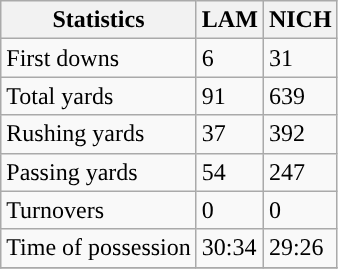<table class="wikitable">
<tr>
<th>Statistics</th>
<th>LAM</th>
<th>NICH</th>
</tr>
<tr>
<td>First downs</td>
<td>6</td>
<td>31</td>
</tr>
<tr>
<td>Total yards</td>
<td>91</td>
<td>639</td>
</tr>
<tr>
<td>Rushing yards</td>
<td>37</td>
<td>392</td>
</tr>
<tr>
<td>Passing yards</td>
<td>54</td>
<td>247</td>
</tr>
<tr>
<td>Turnovers</td>
<td>0</td>
<td>0</td>
</tr>
<tr>
<td>Time of possession</td>
<td>30:34</td>
<td>29:26</td>
</tr>
<tr>
</tr>
</table>
